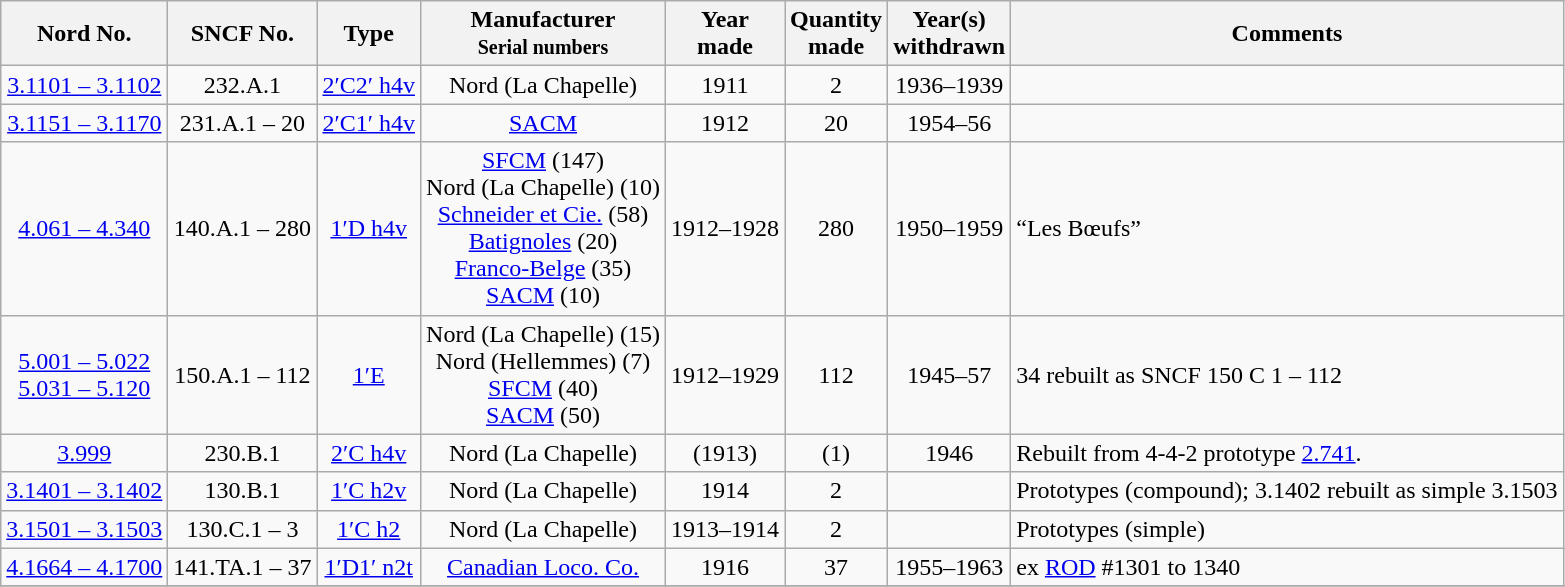<table class="wikitable" style="text-align:center">
<tr>
<th>Nord No.</th>
<th>SNCF No.</th>
<th>Type</th>
<th>Manufacturer<br><small>Serial numbers</small></th>
<th>Year<br>made</th>
<th>Quantity<br>made</th>
<th>Year(s)<br>withdrawn</th>
<th>Comments</th>
</tr>
<tr>
<td><a href='#'>3.1101 – 3.1102</a></td>
<td>232.A.1</td>
<td><a href='#'>2′C2′ h4v</a></td>
<td>Nord (La Chapelle)</td>
<td>1911</td>
<td>2</td>
<td>1936–1939</td>
<td align=left></td>
</tr>
<tr>
<td><a href='#'>3.1151 – 3.1170</a></td>
<td>231.A.1 – 20</td>
<td><a href='#'>2′C1′ h4v</a></td>
<td><a href='#'>SACM</a></td>
<td>1912</td>
<td>20</td>
<td>1954–56</td>
<td align=left></td>
</tr>
<tr>
<td><a href='#'>4.061 – 4.340</a></td>
<td>140.A.1 – 280</td>
<td><a href='#'>1′D h4v</a></td>
<td><a href='#'>SFCM</a> (147)<br>Nord (La Chapelle) (10)<br><a href='#'>Schneider et Cie.</a> (58)<br><a href='#'>Batignoles</a> (20)<br><a href='#'>Franco-Belge</a> (35)<br><a href='#'>SACM</a> (10)</td>
<td>1912–1928</td>
<td>280</td>
<td>1950–1959</td>
<td align=left>“Les Bœufs” </td>
</tr>
<tr>
<td><a href='#'>5.001 – 5.022<br>5.031 – 5.120</a></td>
<td>150.A.1 – 112</td>
<td><a href='#'>1′E</a></td>
<td>Nord (La Chapelle) (15)<br>Nord (Hellemmes) (7)<br><a href='#'>SFCM</a> (40)<br><a href='#'>SACM</a> (50)</td>
<td>1912–1929</td>
<td>112</td>
<td>1945–57</td>
<td align=left>34 rebuilt as SNCF 150 C 1 – 112 </td>
</tr>
<tr>
<td><a href='#'>3.999</a></td>
<td>230.B.1</td>
<td><a href='#'>2′C h4v</a></td>
<td>Nord (La Chapelle)</td>
<td>(1913)</td>
<td>(1)</td>
<td>1946</td>
<td align=left>Rebuilt from 4-4-2 prototype <a href='#'>2.741</a>.</td>
</tr>
<tr>
<td><a href='#'>3.1401 – 3.1402</a></td>
<td>130.B.1</td>
<td><a href='#'>1′C h2v</a></td>
<td>Nord (La Chapelle)</td>
<td>1914</td>
<td>2</td>
<td></td>
<td align=left>Prototypes (compound); 3.1402 rebuilt as simple 3.1503 </td>
</tr>
<tr>
<td><a href='#'>3.1501 – 3.1503</a></td>
<td>130.C.1 – 3</td>
<td><a href='#'>1′C h2</a></td>
<td>Nord (La Chapelle)</td>
<td>1913–1914</td>
<td>2</td>
<td></td>
<td align=left>Prototypes (simple) </td>
</tr>
<tr>
<td><a href='#'>4.1664 – 4.1700</a></td>
<td>141.TA.1 – 37</td>
<td><a href='#'>1′D1′ n2t</a></td>
<td><a href='#'>Canadian Loco. Co.</a></td>
<td>1916</td>
<td>37</td>
<td>1955–1963</td>
<td align=left> ex <a href='#'>ROD</a> #1301 to 1340</td>
</tr>
<tr>
</tr>
</table>
